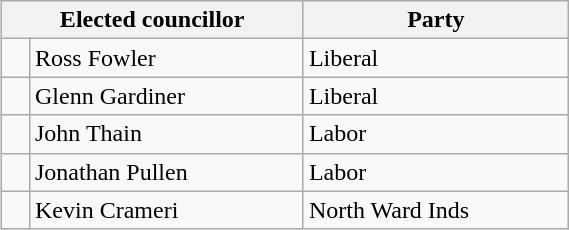<table class="wikitable" style="float:right;clear:right;width:30%">
<tr>
<th colspan="2">Elected councillor</th>
<th>Party</th>
</tr>
<tr>
<td> </td>
<td>Ross Fowler</td>
<td>Liberal</td>
</tr>
<tr>
<td> </td>
<td>Glenn Gardiner</td>
<td>Liberal</td>
</tr>
<tr>
<td> </td>
<td>John Thain</td>
<td>Labor</td>
</tr>
<tr>
<td> </td>
<td>Jonathan Pullen</td>
<td>Labor</td>
</tr>
<tr>
<td> </td>
<td>Kevin Crameri</td>
<td>North Ward Inds</td>
</tr>
</table>
